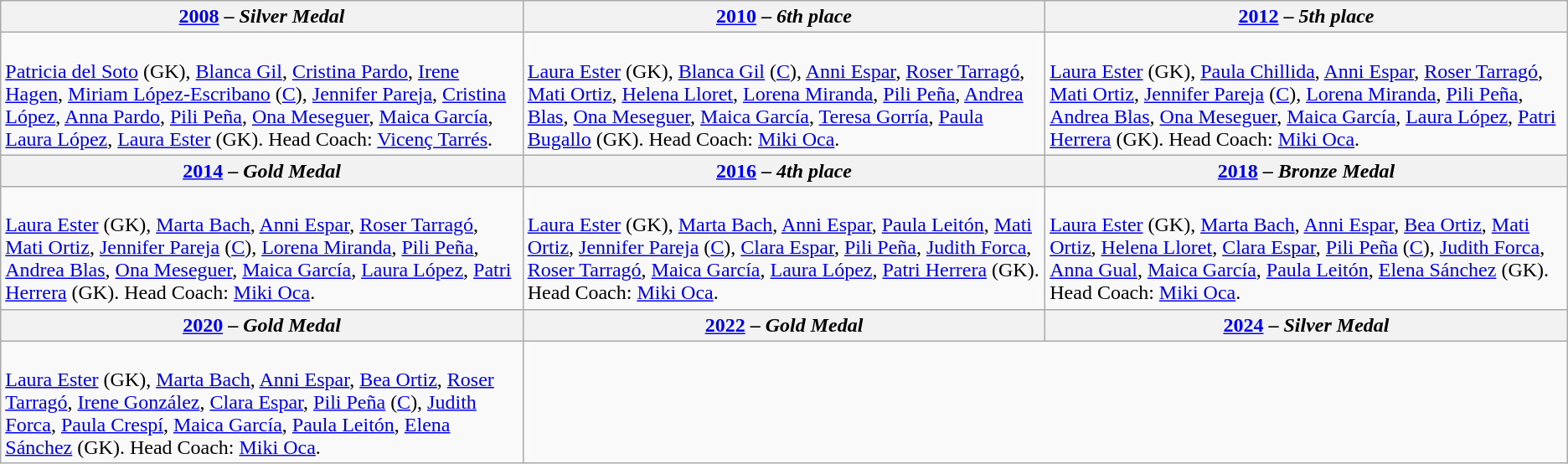<table class="wikitable collapsible">
<tr>
<th width=25%><a href='#'>2008</a> –  <em>Silver Medal</em></th>
<th width=25%><a href='#'>2010</a> – <em>6th place</em></th>
<th width=25%><a href='#'>2012</a> – <em>5th place</em></th>
</tr>
<tr>
<td><br><a href='#'>Patricia del Soto</a> (GK), <a href='#'>Blanca Gil</a>, <a href='#'>Cristina Pardo</a>, <a href='#'>Irene Hagen</a>, <a href='#'>Miriam López-Escribano</a> (<a href='#'>C</a>), <a href='#'>Jennifer Pareja</a>, <a href='#'>Cristina López</a>, <a href='#'>Anna Pardo</a>, <a href='#'>Pili Peña</a>, <a href='#'>Ona Meseguer</a>, <a href='#'>Maica García</a>, <a href='#'>Laura López</a>, <a href='#'>Laura Ester</a> (GK). Head Coach: <a href='#'>Vicenç Tarrés</a>.</td>
<td><br><a href='#'>Laura Ester</a> (GK), <a href='#'>Blanca Gil</a> (<a href='#'>C</a>), <a href='#'>Anni Espar</a>, <a href='#'>Roser Tarragó</a>, <a href='#'>Mati Ortiz</a>, <a href='#'>Helena Lloret</a>, <a href='#'>Lorena Miranda</a>, <a href='#'>Pili Peña</a>, <a href='#'>Andrea Blas</a>, <a href='#'>Ona Meseguer</a>, <a href='#'>Maica García</a>, <a href='#'>Teresa Gorría</a>, <a href='#'>Paula Bugallo</a> (GK). Head Coach: <a href='#'>Miki Oca</a>.</td>
<td><br><a href='#'>Laura Ester</a> (GK), <a href='#'>Paula Chillida</a>, <a href='#'>Anni Espar</a>, <a href='#'>Roser Tarragó</a>, <a href='#'>Mati Ortiz</a>, <a href='#'>Jennifer Pareja</a> (<a href='#'>C</a>), <a href='#'>Lorena Miranda</a>, <a href='#'>Pili Peña</a>, <a href='#'>Andrea Blas</a>, <a href='#'>Ona Meseguer</a>, <a href='#'>Maica García</a>, <a href='#'>Laura López</a>, <a href='#'>Patri Herrera</a> (GK). Head Coach: <a href='#'>Miki Oca</a>.</td>
</tr>
<tr>
<th width=25%><a href='#'>2014</a> –  <em>Gold Medal</em></th>
<th width=25%><a href='#'>2016</a> – <em>4th place</em></th>
<th width=25%><a href='#'>2018</a> –  <em>Bronze Medal</em></th>
</tr>
<tr>
<td><br><a href='#'>Laura Ester</a> (GK), <a href='#'>Marta Bach</a>, <a href='#'>Anni Espar</a>, <a href='#'>Roser Tarragó</a>, <a href='#'>Mati Ortiz</a>, <a href='#'>Jennifer Pareja</a> (<a href='#'>C</a>), <a href='#'>Lorena Miranda</a>, <a href='#'>Pili Peña</a>, <a href='#'>Andrea Blas</a>, <a href='#'>Ona Meseguer</a>, <a href='#'>Maica García</a>, <a href='#'>Laura López</a>, <a href='#'>Patri Herrera</a> (GK). Head Coach: <a href='#'>Miki Oca</a>.</td>
<td><br><a href='#'>Laura Ester</a> (GK), <a href='#'>Marta Bach</a>, <a href='#'>Anni Espar</a>, <a href='#'>Paula Leitón</a>, <a href='#'>Mati Ortiz</a>, <a href='#'>Jennifer Pareja</a> (<a href='#'>C</a>), <a href='#'>Clara Espar</a>, <a href='#'>Pili Peña</a>, <a href='#'>Judith Forca</a>, <a href='#'>Roser Tarragó</a>, <a href='#'>Maica García</a>, <a href='#'>Laura López</a>, <a href='#'>Patri Herrera</a> (GK). Head Coach: <a href='#'>Miki Oca</a>.</td>
<td><br><a href='#'>Laura Ester</a> (GK), <a href='#'>Marta Bach</a>, <a href='#'>Anni Espar</a>, <a href='#'>Bea Ortiz</a>, <a href='#'>Mati Ortiz</a>, <a href='#'>Helena Lloret</a>, <a href='#'>Clara Espar</a>, <a href='#'>Pili Peña</a> (<a href='#'>C</a>), <a href='#'>Judith Forca</a>, <a href='#'>Anna Gual</a>, <a href='#'>Maica García</a>, <a href='#'>Paula Leitón</a>, <a href='#'>Elena Sánchez</a> (GK). Head Coach: <a href='#'>Miki Oca</a>.</td>
</tr>
<tr>
<th width=25%><a href='#'>2020</a> –  <em>Gold Medal</em></th>
<th width=25%><a href='#'>2022</a> –  <em>Gold Medal</em></th>
<th width=25%><a href='#'>2024</a> –  <em>Silver Medal</em></th>
</tr>
<tr>
<td><br><a href='#'>Laura Ester</a> (GK), <a href='#'>Marta Bach</a>, <a href='#'>Anni Espar</a>, <a href='#'>Bea Ortiz</a>, <a href='#'>Roser Tarragó</a>, <a href='#'>Irene González</a>, <a href='#'>Clara Espar</a>, <a href='#'>Pili Peña</a> (<a href='#'>C</a>), <a href='#'>Judith Forca</a>, <a href='#'>Paula Crespí</a>, <a href='#'>Maica García</a>, <a href='#'>Paula Leitón</a>, <a href='#'>Elena Sánchez</a> (GK). Head Coach: <a href='#'>Miki Oca</a>.</td>
</tr>
</table>
